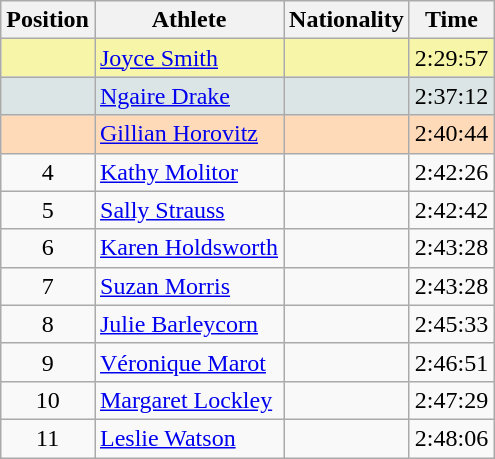<table class="wikitable sortable">
<tr>
<th>Position</th>
<th>Athlete</th>
<th>Nationality</th>
<th>Time</th>
</tr>
<tr bgcolor="#F7F6A8">
<td align=center></td>
<td><a href='#'>Joyce Smith</a></td>
<td></td>
<td>2:29:57</td>
</tr>
<tr bgcolor="#DCE5E5">
<td align=center></td>
<td><a href='#'>Ngaire Drake</a></td>
<td></td>
<td>2:37:12</td>
</tr>
<tr bgcolor="#FFDAB9">
<td align=center></td>
<td><a href='#'>Gillian Horovitz</a></td>
<td></td>
<td>2:40:44</td>
</tr>
<tr>
<td align=center>4</td>
<td><a href='#'>Kathy Molitor</a></td>
<td></td>
<td>2:42:26</td>
</tr>
<tr>
<td align=center>5</td>
<td><a href='#'>Sally Strauss</a></td>
<td></td>
<td>2:42:42</td>
</tr>
<tr>
<td align=center>6</td>
<td><a href='#'>Karen Holdsworth</a></td>
<td></td>
<td>2:43:28</td>
</tr>
<tr>
<td align=center>7</td>
<td><a href='#'>Suzan Morris</a></td>
<td></td>
<td>2:43:28</td>
</tr>
<tr>
<td align=center>8</td>
<td><a href='#'>Julie Barleycorn</a></td>
<td></td>
<td>2:45:33</td>
</tr>
<tr>
<td align=center>9</td>
<td><a href='#'>Véronique Marot</a></td>
<td></td>
<td>2:46:51</td>
</tr>
<tr>
<td align=center>10</td>
<td><a href='#'>Margaret Lockley</a></td>
<td></td>
<td>2:47:29</td>
</tr>
<tr>
<td align=center>11</td>
<td><a href='#'>Leslie Watson</a></td>
<td></td>
<td>2:48:06</td>
</tr>
</table>
